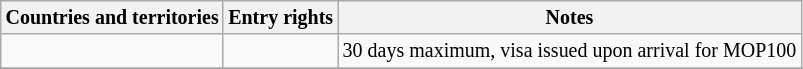<table class="wikitable" style="font-size: smaller; table-layout: fixed;">
<tr>
<th>Countries and territories</th>
<th>Entry rights</th>
<th>Notes</th>
</tr>
<tr>
<td></td>
<td></td>
<td>30 days maximum, visa issued upon arrival for MOP100</td>
</tr>
<tr>
</tr>
</table>
